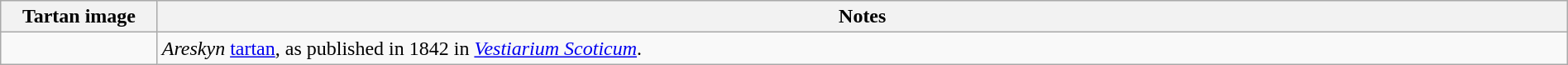<table class="wikitable" width=100%>
<tr>
<th width=10%>Tartan image</th>
<th width=90%>Notes</th>
</tr>
<tr>
<td></td>
<td><em>Areskyn</em> <a href='#'>tartan</a>, as published in 1842 in <em><a href='#'>Vestiarium Scoticum</a></em>.</td>
</tr>
</table>
